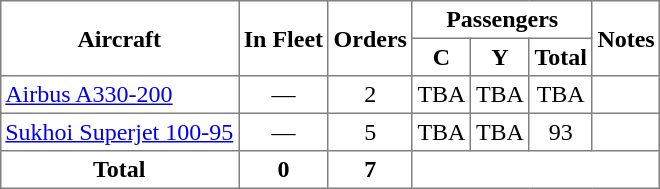<table class="toccolours" border="1" cellpadding="3" style="border-collapse:collapse; text-align: center; margin: 1em auto;">
<tr>
<th rowspan=2>Aircraft</th>
<th rowspan=2>In Fleet</th>
<th rowspan=2>Orders</th>
<th colspan=3>Passengers</th>
<th rowspan=2>Notes</th>
</tr>
<tr>
<th><abbr>C</abbr></th>
<th><abbr>Y</abbr></th>
<th>Total</th>
</tr>
<tr>
<td align=left><a href='#'>Airbus A330-200</a></td>
<td>—</td>
<td>2</td>
<td>TBA</td>
<td>TBA</td>
<td>TBA</td>
<td></td>
</tr>
<tr>
<td><a href='#'>Sukhoi Superjet 100-95</a></td>
<td>—</td>
<td>5</td>
<td>TBA</td>
<td>TBA</td>
<td>93</td>
<td></td>
</tr>
<tr>
<th>Total</th>
<th>0</th>
<th>7</th>
<td colspan="4"></td>
</tr>
</table>
